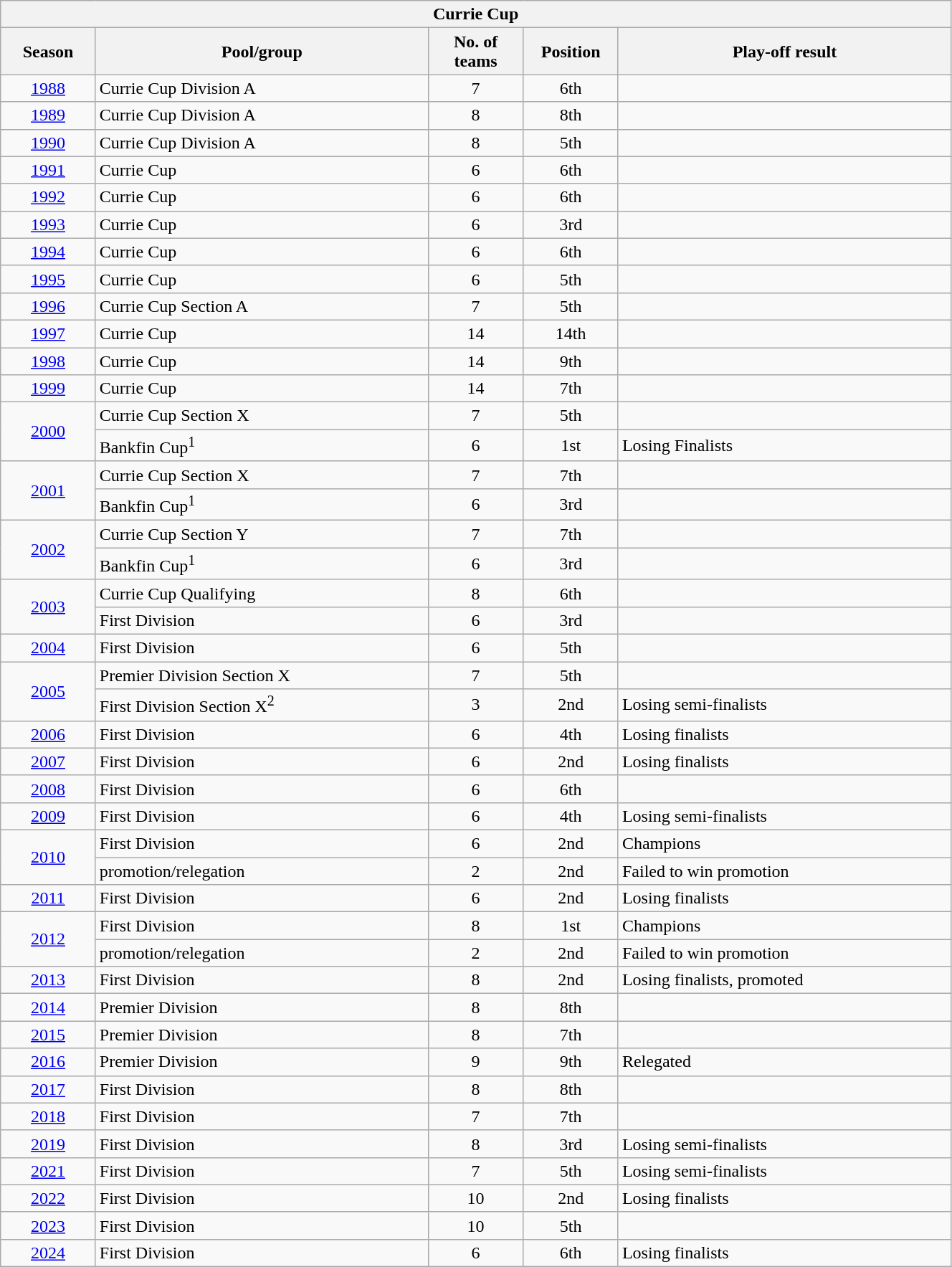<table class="wikitable" style="text-align:center;width:70%">
<tr>
<th colspan="5"><strong>Currie Cup</strong></th>
</tr>
<tr>
<th style="width:10%">Season</th>
<th style="width:35%">Pool/group</th>
<th style="width:10%">No. of teams</th>
<th style="width:10%">Position</th>
<th style="width:35%">Play-off result</th>
</tr>
<tr>
<td><a href='#'>1988</a></td>
<td align=left>Currie Cup Division A</td>
<td>7</td>
<td>6th</td>
<td></td>
</tr>
<tr>
<td><a href='#'>1989</a></td>
<td align=left>Currie Cup Division A</td>
<td>8</td>
<td>8th</td>
<td></td>
</tr>
<tr>
<td><a href='#'>1990</a></td>
<td align=left>Currie Cup Division A</td>
<td>8</td>
<td>5th</td>
<td></td>
</tr>
<tr>
<td><a href='#'>1991</a></td>
<td align=left>Currie Cup</td>
<td>6</td>
<td>6th</td>
<td></td>
</tr>
<tr>
<td><a href='#'>1992</a></td>
<td align=left>Currie Cup</td>
<td>6</td>
<td>6th</td>
<td></td>
</tr>
<tr>
<td><a href='#'>1993</a></td>
<td align=left>Currie Cup</td>
<td>6</td>
<td>3rd</td>
<td></td>
</tr>
<tr>
<td><a href='#'>1994</a></td>
<td align=left>Currie Cup</td>
<td>6</td>
<td>6th</td>
<td></td>
</tr>
<tr>
<td><a href='#'>1995</a></td>
<td align=left>Currie Cup</td>
<td>6</td>
<td>5th</td>
<td></td>
</tr>
<tr>
<td><a href='#'>1996</a></td>
<td align=left>Currie Cup Section A</td>
<td>7</td>
<td>5th</td>
<td></td>
</tr>
<tr>
<td><a href='#'>1997</a></td>
<td align=left>Currie Cup</td>
<td>14</td>
<td>14th</td>
<td></td>
</tr>
<tr>
<td><a href='#'>1998</a></td>
<td align=left>Currie Cup</td>
<td>14</td>
<td>9th</td>
<td></td>
</tr>
<tr>
<td><a href='#'>1999</a></td>
<td align=left>Currie Cup</td>
<td>14</td>
<td>7th</td>
<td></td>
</tr>
<tr>
<td rowspan="2"><a href='#'>2000</a></td>
<td align=left>Currie Cup Section X</td>
<td>7</td>
<td>5th</td>
<td></td>
</tr>
<tr>
<td align=left>Bankfin Cup<sup>1</sup></td>
<td>6</td>
<td>1st</td>
<td align=left>Losing Finalists</td>
</tr>
<tr>
<td rowspan="2"><a href='#'>2001</a></td>
<td align=left>Currie Cup Section X</td>
<td>7</td>
<td>7th</td>
<td></td>
</tr>
<tr>
<td align=left>Bankfin Cup<sup>1</sup></td>
<td>6</td>
<td>3rd</td>
<td></td>
</tr>
<tr>
<td rowspan="2"><a href='#'>2002</a></td>
<td align=left>Currie Cup Section Y</td>
<td>7</td>
<td>7th</td>
<td></td>
</tr>
<tr>
<td align=left>Bankfin Cup<sup>1</sup></td>
<td>6</td>
<td>3rd</td>
<td></td>
</tr>
<tr>
<td rowspan="2"><a href='#'>2003</a></td>
<td align=left>Currie Cup Qualifying</td>
<td>8</td>
<td>6th</td>
<td></td>
</tr>
<tr>
<td align=left>First Division</td>
<td>6</td>
<td>3rd</td>
<td></td>
</tr>
<tr>
<td><a href='#'>2004</a></td>
<td align=left>First Division</td>
<td>6</td>
<td>5th</td>
<td></td>
</tr>
<tr>
<td rowspan="2"><a href='#'>2005</a></td>
<td align=left>Premier Division Section X</td>
<td>7</td>
<td>5th</td>
<td></td>
</tr>
<tr>
<td align=left>First Division Section X<sup>2</sup></td>
<td>3</td>
<td>2nd</td>
<td align=left>Losing semi-finalists</td>
</tr>
<tr>
<td><a href='#'>2006</a></td>
<td align=left>First Division</td>
<td>6</td>
<td>4th</td>
<td align=left>Losing finalists</td>
</tr>
<tr>
<td><a href='#'>2007</a></td>
<td align=left>First Division</td>
<td>6</td>
<td>2nd</td>
<td align=left>Losing finalists</td>
</tr>
<tr>
<td><a href='#'>2008</a></td>
<td align=left>First Division</td>
<td>6</td>
<td>6th</td>
<td></td>
</tr>
<tr>
<td><a href='#'>2009</a></td>
<td align=left>First Division</td>
<td>6</td>
<td>4th</td>
<td align=left>Losing semi-finalists</td>
</tr>
<tr>
<td rowspan="2"><a href='#'>2010</a></td>
<td align=left>First Division</td>
<td>6</td>
<td>2nd</td>
<td align=left>Champions</td>
</tr>
<tr>
<td align=left>promotion/relegation</td>
<td>2</td>
<td>2nd</td>
<td align=left>Failed to win promotion</td>
</tr>
<tr>
<td><a href='#'>2011</a></td>
<td align=left>First Division</td>
<td>6</td>
<td>2nd</td>
<td align=left>Losing finalists</td>
</tr>
<tr>
<td rowspan="2"><a href='#'>2012</a></td>
<td align=left>First Division</td>
<td>8</td>
<td>1st</td>
<td align=left>Champions</td>
</tr>
<tr>
<td align=left>promotion/relegation</td>
<td>2</td>
<td>2nd</td>
<td align=left>Failed to win promotion</td>
</tr>
<tr>
<td><a href='#'>2013</a></td>
<td align=left>First Division</td>
<td>8</td>
<td>2nd</td>
<td align=left>Losing finalists, promoted</td>
</tr>
<tr>
<td><a href='#'>2014</a></td>
<td align=left>Premier Division</td>
<td>8</td>
<td>8th</td>
<td></td>
</tr>
<tr>
<td><a href='#'>2015</a></td>
<td align=left>Premier Division</td>
<td>8</td>
<td>7th</td>
<td></td>
</tr>
<tr>
<td><a href='#'>2016</a></td>
<td align=left>Premier Division</td>
<td>9</td>
<td>9th</td>
<td align=left>Relegated</td>
</tr>
<tr>
<td><a href='#'>2017</a></td>
<td align=left>First Division</td>
<td>8</td>
<td>8th</td>
<td></td>
</tr>
<tr>
<td><a href='#'>2018</a></td>
<td align=left>First Division</td>
<td>7</td>
<td>7th</td>
<td></td>
</tr>
<tr>
<td><a href='#'>2019</a></td>
<td align=left>First Division</td>
<td>8</td>
<td>3rd</td>
<td align=left>Losing semi-finalists</td>
</tr>
<tr>
<td><a href='#'>2021</a></td>
<td align=left>First Division</td>
<td>7</td>
<td>5th</td>
<td align=left>Losing semi-finalists</td>
</tr>
<tr>
<td><a href='#'>2022</a></td>
<td align=left>First Division</td>
<td>10</td>
<td>2nd</td>
<td align=left>Losing finalists</td>
</tr>
<tr>
<td><a href='#'>2023</a></td>
<td align=left>First Division</td>
<td>10</td>
<td>5th</td>
<td></td>
</tr>
<tr>
<td><a href='#'>2024</a></td>
<td align=left>First Division</td>
<td>6</td>
<td>6th</td>
<td align=left>Losing finalists</td>
</tr>
</table>
